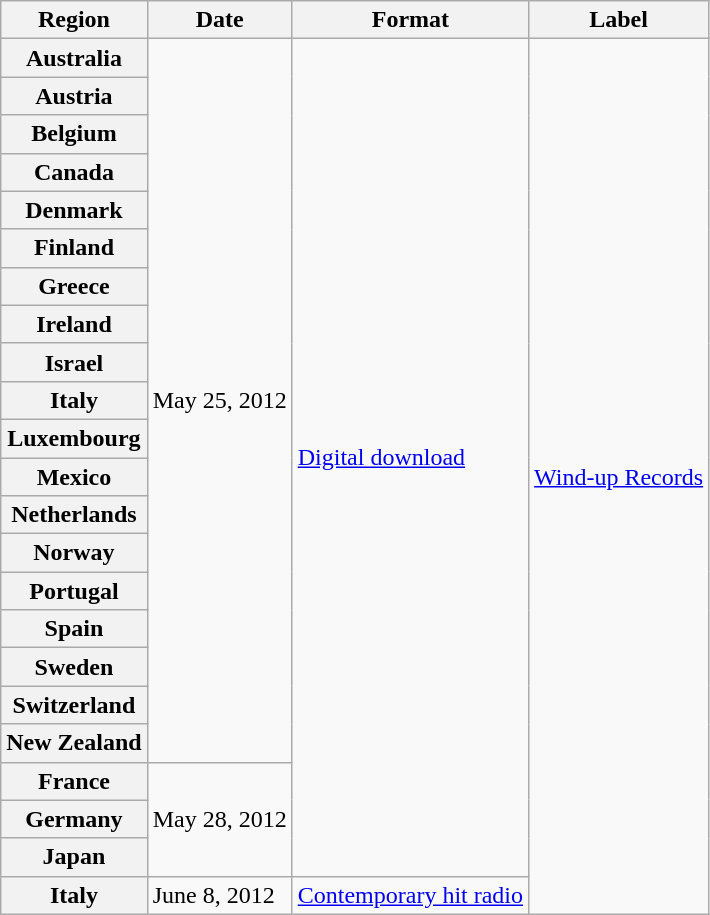<table class="wikitable plainrowheaders">
<tr>
<th>Region</th>
<th>Date</th>
<th>Format</th>
<th>Label</th>
</tr>
<tr>
<th scope="row">Australia</th>
<td rowspan="19">May 25, 2012</td>
<td rowspan="22"><a href='#'>Digital download</a></td>
<td rowspan="23"><a href='#'>Wind-up Records</a></td>
</tr>
<tr>
<th scope="row">Austria</th>
</tr>
<tr>
<th scope="row">Belgium</th>
</tr>
<tr>
<th scope="row">Canada</th>
</tr>
<tr>
<th scope="row">Denmark</th>
</tr>
<tr>
<th scope="row">Finland</th>
</tr>
<tr>
<th scope="row">Greece</th>
</tr>
<tr>
<th scope="row">Ireland</th>
</tr>
<tr>
<th scope="row">Israel</th>
</tr>
<tr>
<th scope="row">Italy</th>
</tr>
<tr>
<th scope="row">Luxembourg</th>
</tr>
<tr>
<th scope="row">Mexico</th>
</tr>
<tr>
<th scope="row">Netherlands</th>
</tr>
<tr>
<th scope="row">Norway</th>
</tr>
<tr>
<th scope="row">Portugal</th>
</tr>
<tr>
<th scope="row">Spain</th>
</tr>
<tr>
<th scope="row">Sweden</th>
</tr>
<tr>
<th scope="row">Switzerland</th>
</tr>
<tr>
<th scope="row">New Zealand</th>
</tr>
<tr>
<th scope="row">France</th>
<td rowspan="3">May 28, 2012</td>
</tr>
<tr>
<th scope="row">Germany</th>
</tr>
<tr>
<th scope="row">Japan</th>
</tr>
<tr>
<th scope="row">Italy</th>
<td>June 8, 2012</td>
<td><a href='#'>Contemporary hit radio</a></td>
</tr>
</table>
